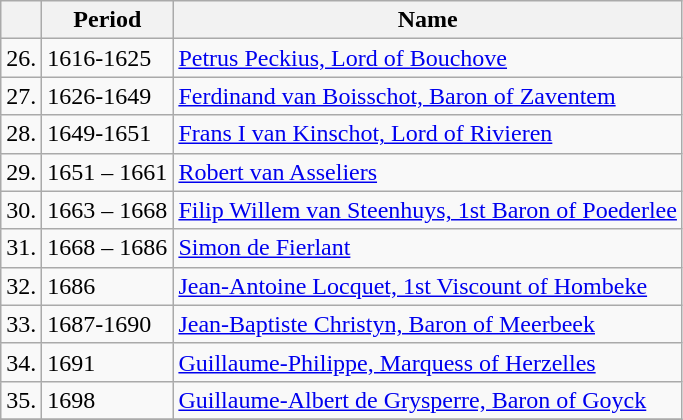<table class="wikitable sortable">
<tr>
<th></th>
<th>Period</th>
<th>Name</th>
</tr>
<tr>
<td>26.</td>
<td>1616-1625</td>
<td><a href='#'>Petrus Peckius, Lord of Bouchove</a></td>
</tr>
<tr>
<td>27.</td>
<td>1626-1649</td>
<td><a href='#'>Ferdinand van Boisschot, Baron of Zaventem</a></td>
</tr>
<tr>
<td>28.</td>
<td>1649-1651</td>
<td><a href='#'>Frans I van Kinschot, Lord of Rivieren</a></td>
</tr>
<tr>
<td>29.</td>
<td>1651 – 1661</td>
<td><a href='#'>Robert van Asseliers</a></td>
</tr>
<tr>
<td>30.</td>
<td>1663 – 1668</td>
<td><a href='#'>Filip Willem van Steenhuys, 1st Baron of Poederlee</a></td>
</tr>
<tr>
<td>31.</td>
<td>1668 – 1686</td>
<td><a href='#'>Simon de Fierlant</a></td>
</tr>
<tr>
<td>32.</td>
<td>1686</td>
<td><a href='#'>Jean-Antoine Locquet, 1st Viscount of Hombeke</a></td>
</tr>
<tr>
<td>33.</td>
<td>1687-1690</td>
<td><a href='#'>Jean-Baptiste Christyn, Baron of Meerbeek</a></td>
</tr>
<tr>
<td>34.</td>
<td>1691</td>
<td><a href='#'>Guillaume-Philippe, Marquess of Herzelles</a></td>
</tr>
<tr>
<td>35.</td>
<td>1698</td>
<td><a href='#'>Guillaume-Albert de Grysperre, Baron of Goyck</a></td>
</tr>
<tr>
</tr>
</table>
